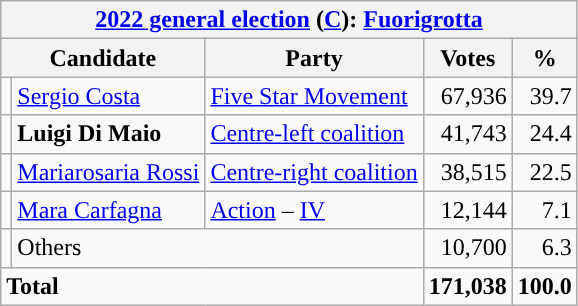<table class=wikitable style=text-align:right>
<tr>
<th colspan=5><a href='#'>2022 general election</a> (<a href='#'>C</a>): <a href='#'>Fuorigrotta</a></th>
</tr>
<tr>
<th colspan=2>Candidate</th>
<th>Party</th>
<th>Votes</th>
<th>%</th>
</tr>
<tr>
<td></td>
<td align=left><a href='#'>Sergio Costa</a></td>
<td align=left><a href='#'>Five Star Movement</a></td>
<td>67,936</td>
<td>39.7</td>
</tr>
<tr>
<td></td>
<td align=left><strong>Luigi Di Maio</strong></td>
<td align=left><a href='#'>Centre-left coalition</a></td>
<td>41,743</td>
<td>24.4</td>
</tr>
<tr>
<td></td>
<td align=left><a href='#'>Mariarosaria Rossi</a></td>
<td align=left><a href='#'>Centre-right coalition</a></td>
<td>38,515</td>
<td>22.5</td>
</tr>
<tr>
<td></td>
<td align=left><a href='#'>Mara Carfagna</a></td>
<td align=left><a href='#'>Action</a> – <a href='#'>IV</a></td>
<td>12,144</td>
<td>7.1</td>
</tr>
<tr>
<td></td>
<td align=left colspan=2>Others</td>
<td>10,700</td>
<td>6.3</td>
</tr>
<tr>
<td align=left colspan=3><strong>Total</strong></td>
<td><strong>171,038</strong></td>
<td><strong>100.0</strong></td>
</tr>
</table>
